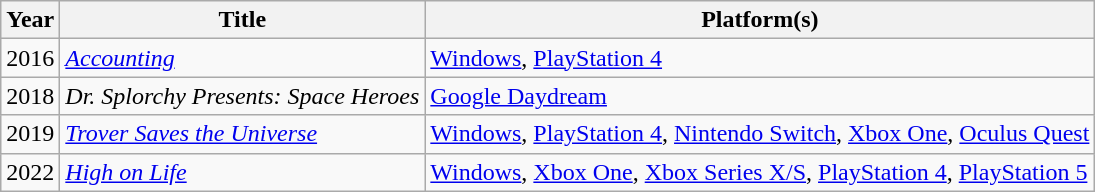<table class="wikitable sortable">
<tr>
<th>Year</th>
<th>Title</th>
<th>Platform(s)</th>
</tr>
<tr>
<td>2016</td>
<td><em><a href='#'>Accounting</a></em></td>
<td><a href='#'>Windows</a>, <a href='#'>PlayStation 4</a></td>
</tr>
<tr>
<td>2018</td>
<td><em>Dr. Splorchy Presents: Space Heroes</em></td>
<td><a href='#'>Google Daydream</a></td>
</tr>
<tr>
<td>2019</td>
<td><em><a href='#'>Trover Saves the Universe</a></em></td>
<td><a href='#'>Windows</a>, <a href='#'>PlayStation 4</a>, <a href='#'>Nintendo Switch</a>, <a href='#'>Xbox One</a>, <a href='#'>Oculus Quest</a></td>
</tr>
<tr>
<td>2022</td>
<td><em><a href='#'>High on Life</a></em></td>
<td><a href='#'>Windows</a>, <a href='#'>Xbox One</a>, <a href='#'>Xbox Series X/S</a>, <a href='#'>PlayStation 4</a>, <a href='#'>PlayStation 5</a></td>
</tr>
</table>
